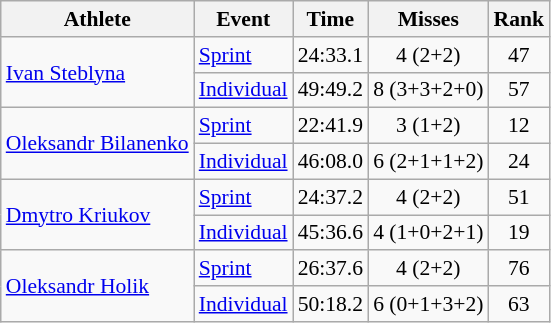<table class="wikitable" style="font-size:90%">
<tr>
<th>Athlete</th>
<th>Event</th>
<th>Time</th>
<th>Misses</th>
<th>Rank</th>
</tr>
<tr align="center">
<td rowspan="2" align="left"><a href='#'>Ivan Steblyna</a></td>
<td align="left"><a href='#'>Sprint</a></td>
<td>24:33.1</td>
<td>4 (2+2)</td>
<td>47</td>
</tr>
<tr align="center">
<td align="left"><a href='#'>Individual</a></td>
<td>49:49.2</td>
<td>8 (3+3+2+0)</td>
<td>57</td>
</tr>
<tr align="center">
<td rowspan="2" align="left"><a href='#'>Oleksandr Bilanenko</a></td>
<td align="left"><a href='#'>Sprint</a></td>
<td>22:41.9</td>
<td>3 (1+2)</td>
<td>12</td>
</tr>
<tr align="center">
<td align="left"><a href='#'>Individual</a></td>
<td>46:08.0</td>
<td>6 (2+1+1+2)</td>
<td>24</td>
</tr>
<tr align="center">
<td rowspan="2" align="left"><a href='#'>Dmytro Kriukov</a></td>
<td align="left"><a href='#'>Sprint</a></td>
<td>24:37.2</td>
<td>4 (2+2)</td>
<td>51</td>
</tr>
<tr align="center">
<td align="left"><a href='#'>Individual</a></td>
<td>45:36.6</td>
<td>4 (1+0+2+1)</td>
<td>19</td>
</tr>
<tr align="center">
<td rowspan="2" align="left"><a href='#'>Oleksandr Holik</a></td>
<td align="left"><a href='#'>Sprint</a></td>
<td>26:37.6</td>
<td>4 (2+2)</td>
<td>76</td>
</tr>
<tr align="center">
<td align="left"><a href='#'>Individual</a></td>
<td>50:18.2</td>
<td>6 (0+1+3+2)</td>
<td>63</td>
</tr>
</table>
